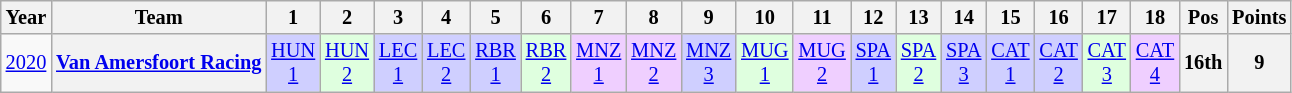<table class="wikitable" style="text-align:center; font-size:85%">
<tr>
<th>Year</th>
<th>Team</th>
<th>1</th>
<th>2</th>
<th>3</th>
<th>4</th>
<th>5</th>
<th>6</th>
<th>7</th>
<th>8</th>
<th>9</th>
<th>10</th>
<th>11</th>
<th>12</th>
<th>13</th>
<th>14</th>
<th>15</th>
<th>16</th>
<th>17</th>
<th>18</th>
<th>Pos</th>
<th>Points</th>
</tr>
<tr>
<td><a href='#'>2020</a></td>
<th nowrap><a href='#'>Van Amersfoort Racing</a></th>
<td style="background:#CFCFFF"><a href='#'>HUN<br>1</a><br></td>
<td style="background:#DFFFDF"><a href='#'>HUN<br>2</a><br></td>
<td style="background:#CFCFFF"><a href='#'>LEC<br>1</a><br></td>
<td style="background:#CFCFFF"><a href='#'>LEC<br>2</a><br></td>
<td style="background:#CFCFFF"><a href='#'>RBR<br>1</a><br></td>
<td style="background:#DFFFDF"><a href='#'>RBR<br>2</a><br></td>
<td style="background:#EFCFFF"><a href='#'>MNZ<br>1</a><br></td>
<td style="background:#EFCFFF"><a href='#'>MNZ<br>2</a><br></td>
<td style="background:#CFCFFF"><a href='#'>MNZ<br>3</a><br></td>
<td style="background:#DFFFDF"><a href='#'>MUG<br>1</a><br></td>
<td style="background:#EFCFFF"><a href='#'>MUG<br>2</a><br></td>
<td style="background:#CFCFFF"><a href='#'>SPA<br>1</a><br></td>
<td style="background:#DFFFDF"><a href='#'>SPA<br>2</a><br></td>
<td style="background:#CFCFFF"><a href='#'>SPA<br>3</a><br></td>
<td style="background:#CFCFFF"><a href='#'>CAT<br>1</a><br></td>
<td style="background:#CFCFFF"><a href='#'>CAT<br>2</a><br></td>
<td style="background:#DFFFDF"><a href='#'>CAT<br>3</a><br></td>
<td style="background:#EFCFFF"><a href='#'>CAT<br>4</a><br></td>
<th>16th</th>
<th>9</th>
</tr>
</table>
